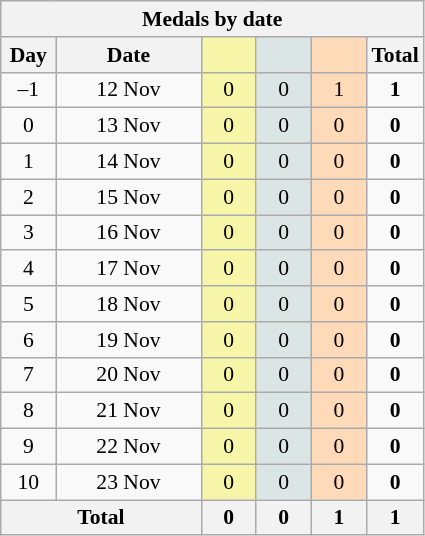<table class="wikitable" style="font-size:90%; text-align:center;">
<tr style="background:#efefef;">
<th colspan=6><strong>Medals by date</strong></th>
</tr>
<tr>
<th width=30><strong>Day</strong></th>
<th width=90><strong>Date</strong></th>
<th width=30 style="background:#F7F6A8;"></th>
<th width=30 style="background:#DCE5E5;"></th>
<th width=30 style="background:#FFDAB9;"></th>
<th width=30><strong>Total</strong></th>
</tr>
<tr>
<td>–1</td>
<td>12 Nov</td>
<td style="background:#F7F6A8;">0</td>
<td style="background:#DCE5E5;">0</td>
<td style="background:#FFDAB9;">1</td>
<td><strong>1</strong></td>
</tr>
<tr>
<td>0</td>
<td>13 Nov</td>
<td style="background:#F7F6A8;">0</td>
<td style="background:#DCE5E5;">0</td>
<td style="background:#FFDAB9;">0</td>
<td><strong>0</strong></td>
</tr>
<tr>
<td>1</td>
<td>14 Nov</td>
<td style="background:#F7F6A8;">0</td>
<td style="background:#DCE5E5;">0</td>
<td style="background:#FFDAB9;">0</td>
<td><strong>0</strong></td>
</tr>
<tr>
<td>2</td>
<td>15 Nov</td>
<td style="background:#F7F6A8;">0</td>
<td style="background:#DCE5E5;">0</td>
<td style="background:#FFDAB9;">0</td>
<td><strong>0</strong></td>
</tr>
<tr>
<td>3</td>
<td>16 Nov</td>
<td style="background:#F7F6A8;">0</td>
<td style="background:#DCE5E5;">0</td>
<td style="background:#FFDAB9;">0</td>
<td><strong>0</strong></td>
</tr>
<tr>
<td>4</td>
<td>17 Nov</td>
<td style="background:#F7F6A8;">0</td>
<td style="background:#DCE5E5;">0</td>
<td style="background:#FFDAB9;">0</td>
<td><strong>0</strong></td>
</tr>
<tr>
<td>5</td>
<td>18 Nov</td>
<td style="background:#F7F6A8;">0</td>
<td style="background:#DCE5E5;">0</td>
<td style="background:#FFDAB9;">0</td>
<td><strong>0</strong></td>
</tr>
<tr>
<td>6</td>
<td>19 Nov</td>
<td style="background:#F7F6A8;">0</td>
<td style="background:#DCE5E5;">0</td>
<td style="background:#FFDAB9;">0</td>
<td><strong>0</strong></td>
</tr>
<tr>
<td>7</td>
<td>20 Nov</td>
<td style="background:#F7F6A8;">0</td>
<td style="background:#DCE5E5;">0</td>
<td style="background:#FFDAB9;">0</td>
<td><strong>0</strong></td>
</tr>
<tr>
<td>8</td>
<td>21 Nov</td>
<td style="background:#F7F6A8;">0</td>
<td style="background:#DCE5E5;">0</td>
<td style="background:#FFDAB9;">0</td>
<td><strong>0</strong></td>
</tr>
<tr>
<td>9</td>
<td>22 Nov</td>
<td style="background:#F7F6A8;">0</td>
<td style="background:#DCE5E5;">0</td>
<td style="background:#FFDAB9;">0</td>
<td><strong>0</strong></td>
</tr>
<tr>
<td>10</td>
<td>23 Nov</td>
<td style="background:#F7F6A8;">0</td>
<td style="background:#DCE5E5;">0</td>
<td style="background:#FFDAB9;">0</td>
<td><strong>0</strong></td>
</tr>
<tr>
<th colspan="2"><strong>Total</strong></th>
<th><strong>0</strong></th>
<th><strong>0</strong></th>
<th><strong>1</strong></th>
<th><strong>1</strong></th>
</tr>
</table>
